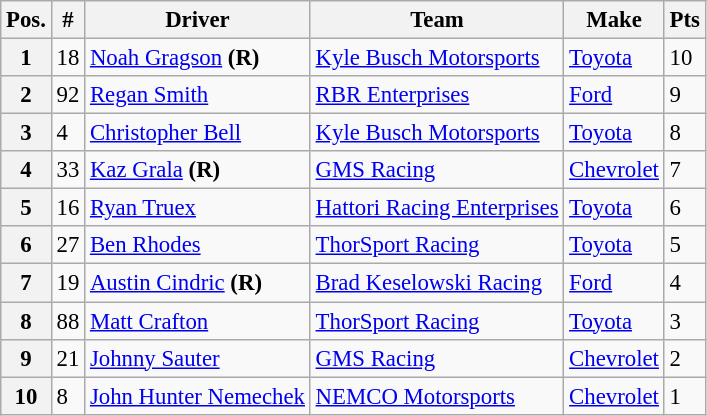<table class="wikitable" style="font-size:95%">
<tr>
<th>Pos.</th>
<th>#</th>
<th>Driver</th>
<th>Team</th>
<th>Make</th>
<th>Pts</th>
</tr>
<tr>
<th>1</th>
<td>18</td>
<td><a href='#'>Noah Gragson</a> <strong>(R)</strong></td>
<td><a href='#'>Kyle Busch Motorsports</a></td>
<td><a href='#'>Toyota</a></td>
<td>10</td>
</tr>
<tr>
<th>2</th>
<td>92</td>
<td><a href='#'>Regan Smith</a></td>
<td><a href='#'>RBR Enterprises</a></td>
<td><a href='#'>Ford</a></td>
<td>9</td>
</tr>
<tr>
<th>3</th>
<td>4</td>
<td><a href='#'>Christopher Bell</a></td>
<td><a href='#'>Kyle Busch Motorsports</a></td>
<td><a href='#'>Toyota</a></td>
<td>8</td>
</tr>
<tr>
<th>4</th>
<td>33</td>
<td><a href='#'>Kaz Grala</a> <strong>(R)</strong></td>
<td><a href='#'>GMS Racing</a></td>
<td><a href='#'>Chevrolet</a></td>
<td>7</td>
</tr>
<tr>
<th>5</th>
<td>16</td>
<td><a href='#'>Ryan Truex</a></td>
<td><a href='#'>Hattori Racing Enterprises</a></td>
<td><a href='#'>Toyota</a></td>
<td>6</td>
</tr>
<tr>
<th>6</th>
<td>27</td>
<td><a href='#'>Ben Rhodes</a></td>
<td><a href='#'>ThorSport Racing</a></td>
<td><a href='#'>Toyota</a></td>
<td>5</td>
</tr>
<tr>
<th>7</th>
<td>19</td>
<td><a href='#'>Austin Cindric</a> <strong>(R)</strong></td>
<td><a href='#'>Brad Keselowski Racing</a></td>
<td><a href='#'>Ford</a></td>
<td>4</td>
</tr>
<tr>
<th>8</th>
<td>88</td>
<td><a href='#'>Matt Crafton</a></td>
<td><a href='#'>ThorSport Racing</a></td>
<td><a href='#'>Toyota</a></td>
<td>3</td>
</tr>
<tr>
<th>9</th>
<td>21</td>
<td><a href='#'>Johnny Sauter</a></td>
<td><a href='#'>GMS Racing</a></td>
<td><a href='#'>Chevrolet</a></td>
<td>2</td>
</tr>
<tr>
<th>10</th>
<td>8</td>
<td><a href='#'>John Hunter Nemechek</a></td>
<td><a href='#'>NEMCO Motorsports</a></td>
<td><a href='#'>Chevrolet</a></td>
<td>1</td>
</tr>
</table>
